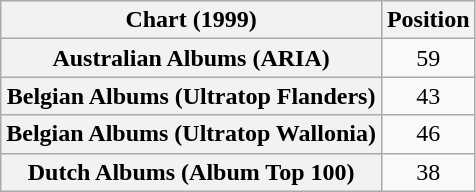<table class="wikitable plainrowheaders sortable" style="text-align:center;">
<tr>
<th scope="col">Chart (1999)</th>
<th scope="col">Position</th>
</tr>
<tr>
<th scope="row">Australian Albums (ARIA)</th>
<td>59</td>
</tr>
<tr>
<th scope="row">Belgian Albums (Ultratop Flanders)</th>
<td>43</td>
</tr>
<tr>
<th scope="row">Belgian Albums (Ultratop Wallonia)</th>
<td>46</td>
</tr>
<tr>
<th scope="row">Dutch Albums (Album Top 100)</th>
<td>38</td>
</tr>
</table>
